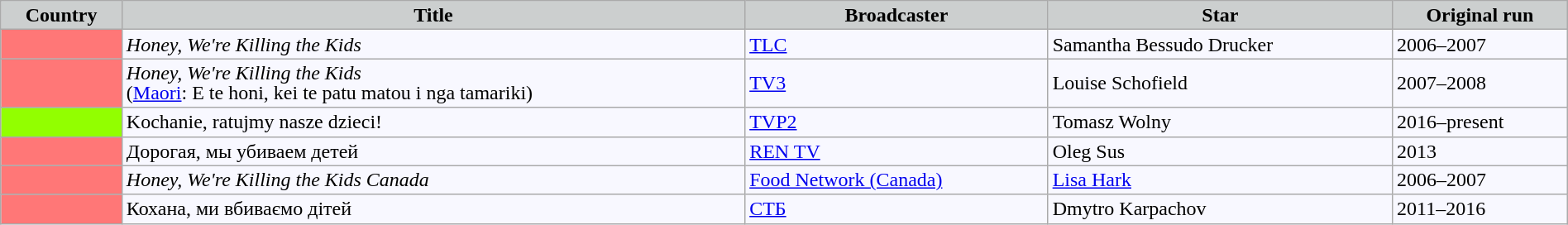<table class="wikitable sortable mw-collapsible" style="text-align:left; font-size:100%; line-height:16px; background:#F8F8FF; width:100%;">
<tr>
<th scope="col" style="background-color:#cccfcf;">Country</th>
<th scope="col" style="background-color:#cccfcf;">Title</th>
<th scope="col" style="background-color:#cccfcf;">Broadcaster</th>
<th scope="col" style="background-color:#cccfcf;">Star</th>
<th scope="col" style="background-color:#cccfcf;">Original run</th>
</tr>
<tr>
<td style="background-color: #FF7777; white-space: nowrap"><strong></strong></td>
<td><em>Honey, We're Killing the Kids</em></td>
<td><a href='#'>TLC</a></td>
<td>Samantha Bessudo Drucker</td>
<td>2006–2007</td>
</tr>
<tr>
<td style="background-color: #FF7777; white-space: nowrap"><strong></strong></td>
<td><em>Honey, We're Killing the Kids</em><br>(<a href='#'>Maori</a>: E te honi, kei te patu matou i nga tamariki)</td>
<td><a href='#'>TV3</a></td>
<td>Louise Schofield</td>
<td>2007–2008</td>
</tr>
<tr>
<td style="background-color: #92FF00; white-space: nowrap"><strong></strong></td>
<td>Kochanie, ratujmy nasze dzieci!</td>
<td><a href='#'>TVP2</a></td>
<td>Tomasz Wolny</td>
<td>2016–present</td>
</tr>
<tr>
<td style="background-color: #FF7777; white-space: nowrap"><strong></strong></td>
<td>Дорогая, мы убиваем детей</td>
<td><a href='#'>REN TV</a></td>
<td>Oleg Sus</td>
<td>2013</td>
</tr>
<tr>
<td style="background-color: #FF7777; white-space: nowrap"><strong></strong></td>
<td><em>Honey, We're Killing the Kids Canada</em></td>
<td><a href='#'>Food Network (Canada)</a></td>
<td><a href='#'>Lisa Hark</a></td>
<td>2006–2007</td>
</tr>
<tr>
<td style="background-color: #FF7777; white-space: nowrap"><strong></strong></td>
<td>Кохана, ми вбиваємо дітей</td>
<td><a href='#'>СТБ</a></td>
<td>Dmytro Karpachov</td>
<td>2011–2016</td>
</tr>
</table>
